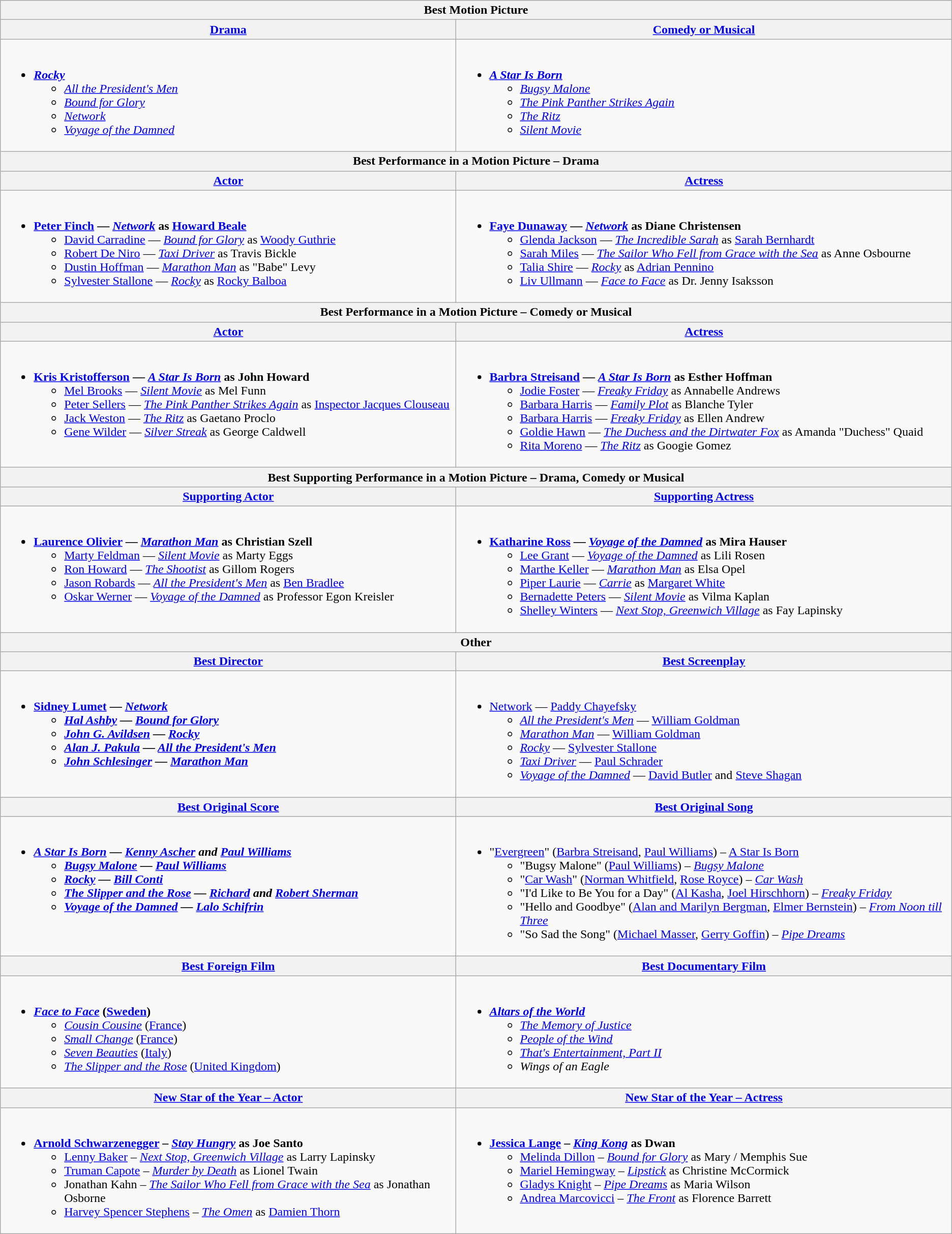<table class="wikitable" style="width=100%">
<tr>
<th colspan="2">Best Motion Picture</th>
</tr>
<tr>
<th style="width=50%"><a href='#'>Drama</a></th>
<th style="width=50%"><a href='#'>Comedy or Musical</a></th>
</tr>
<tr>
<td valign="top"><br><ul><li><strong><em><a href='#'>Rocky</a></em></strong><ul><li><em><a href='#'>All the President's Men</a></em></li><li><em><a href='#'>Bound for Glory</a></em></li><li><em><a href='#'>Network</a></em></li><li><em><a href='#'>Voyage of the Damned</a></em></li></ul></li></ul></td>
<td valign="top"><br><ul><li><strong><em><a href='#'>A Star Is Born</a></em></strong><ul><li><em><a href='#'>Bugsy Malone</a></em></li><li><em><a href='#'>The Pink Panther Strikes Again</a></em></li><li><em><a href='#'>The Ritz</a></em></li><li><em><a href='#'>Silent Movie</a></em></li></ul></li></ul></td>
</tr>
<tr>
<th colspan="2">Best Performance in a Motion Picture – Drama</th>
</tr>
<tr>
<th><a href='#'>Actor</a></th>
<th><a href='#'>Actress</a></th>
</tr>
<tr>
<td valign="top"><br><ul><li><strong><a href='#'>Peter Finch</a> — <em><a href='#'>Network</a></em> as <a href='#'>Howard Beale</a></strong><ul><li><a href='#'>David Carradine</a> — <em><a href='#'>Bound for Glory</a></em> as <a href='#'>Woody Guthrie</a></li><li><a href='#'>Robert De Niro</a> — <em><a href='#'>Taxi Driver</a></em> as Travis Bickle</li><li><a href='#'>Dustin Hoffman</a> — <em><a href='#'>Marathon Man</a></em> as "Babe" Levy</li><li><a href='#'>Sylvester Stallone</a> — <em><a href='#'>Rocky</a></em> as <a href='#'>Rocky Balboa</a></li></ul></li></ul></td>
<td valign="top"><br><ul><li><strong><a href='#'>Faye Dunaway</a> — <em><a href='#'>Network</a></em> as Diane Christensen</strong><ul><li><a href='#'>Glenda Jackson</a> — <em><a href='#'>The Incredible Sarah</a></em> as <a href='#'>Sarah Bernhardt</a></li><li><a href='#'>Sarah Miles</a> — <em><a href='#'>The Sailor Who Fell from Grace with the Sea</a></em> as Anne Osbourne</li><li><a href='#'>Talia Shire</a> — <em><a href='#'>Rocky</a></em> as <a href='#'>Adrian Pennino</a></li><li><a href='#'>Liv Ullmann</a> — <em><a href='#'>Face to Face</a></em> as Dr. Jenny Isaksson</li></ul></li></ul></td>
</tr>
<tr>
<th colspan="2">Best Performance in a Motion Picture – Comedy or Musical</th>
</tr>
<tr>
<th><a href='#'>Actor</a></th>
<th><a href='#'>Actress</a></th>
</tr>
<tr>
<td valign="top"><br><ul><li><strong><a href='#'>Kris Kristofferson</a> — <em><a href='#'>A Star Is Born</a></em> as John Howard</strong><ul><li><a href='#'>Mel Brooks</a> — <em><a href='#'>Silent Movie</a></em> as Mel Funn</li><li><a href='#'>Peter Sellers</a> — <em><a href='#'>The Pink Panther Strikes Again</a></em> as <a href='#'>Inspector Jacques Clouseau</a></li><li><a href='#'>Jack Weston</a> — <em><a href='#'>The Ritz</a></em> as Gaetano Proclo</li><li><a href='#'>Gene Wilder</a> — <em><a href='#'>Silver Streak</a></em> as George Caldwell</li></ul></li></ul></td>
<td valign="top"><br><ul><li><strong><a href='#'>Barbra Streisand</a> — <em><a href='#'>A Star Is Born</a></em> as Esther Hoffman</strong><ul><li><a href='#'>Jodie Foster</a> — <em><a href='#'>Freaky Friday</a></em> as Annabelle Andrews</li><li><a href='#'>Barbara Harris</a> — <em><a href='#'>Family Plot</a></em> as Blanche Tyler</li><li><a href='#'>Barbara Harris</a> — <em><a href='#'>Freaky Friday</a></em> as Ellen Andrew</li><li><a href='#'>Goldie Hawn</a> — <em><a href='#'>The Duchess and the Dirtwater Fox</a></em> as Amanda "Duchess" Quaid</li><li><a href='#'>Rita Moreno</a> — <em><a href='#'>The Ritz</a></em> as Googie Gomez</li></ul></li></ul></td>
</tr>
<tr>
<th colspan="2">Best Supporting Performance in a Motion Picture – Drama, Comedy or Musical</th>
</tr>
<tr>
<th><a href='#'>Supporting Actor</a></th>
<th><a href='#'>Supporting Actress</a></th>
</tr>
<tr>
<td valign="top"><br><ul><li><strong><a href='#'>Laurence Olivier</a> — <em><a href='#'>Marathon Man</a></em> as Christian Szell</strong><ul><li><a href='#'>Marty Feldman</a> — <em><a href='#'>Silent Movie</a></em> as Marty Eggs</li><li><a href='#'>Ron Howard</a> — <em><a href='#'>The Shootist</a></em> as Gillom Rogers</li><li><a href='#'>Jason Robards</a> — <em><a href='#'>All the President's Men</a></em> as <a href='#'>Ben Bradlee</a></li><li><a href='#'>Oskar Werner</a> — <em><a href='#'>Voyage of the Damned</a></em> as Professor Egon Kreisler</li></ul></li></ul></td>
<td valign="top"><br><ul><li><strong><a href='#'>Katharine Ross</a> — <em><a href='#'>Voyage of the Damned</a></em> as Mira Hauser</strong><ul><li><a href='#'>Lee Grant</a> — <em><a href='#'>Voyage of the Damned</a></em> as Lili Rosen</li><li><a href='#'>Marthe Keller</a> — <em><a href='#'>Marathon Man</a></em> as Elsa Opel</li><li><a href='#'>Piper Laurie</a> — <em><a href='#'>Carrie</a></em> as <a href='#'>Margaret White</a></li><li><a href='#'>Bernadette Peters</a> — <em><a href='#'>Silent Movie</a></em> as Vilma Kaplan</li><li><a href='#'>Shelley Winters</a> — <em><a href='#'>Next Stop, Greenwich Village</a></em> as Fay Lapinsky</li></ul></li></ul></td>
</tr>
<tr>
<th colspan=2>Other</th>
</tr>
<tr>
<th><a href='#'>Best Director</a></th>
<th><a href='#'>Best Screenplay</a></th>
</tr>
<tr>
<td valign="top"><br><ul><li><strong><a href='#'>Sidney Lumet</a> — <em><a href='#'>Network</a><strong><em><ul><li><a href='#'>Hal Ashby</a> — </em><a href='#'>Bound for Glory</a><em></li><li><a href='#'>John G. Avildsen</a> — </em><a href='#'>Rocky</a><em></li><li><a href='#'>Alan J. Pakula</a> — </em><a href='#'>All the President's Men</a><em></li><li><a href='#'>John Schlesinger</a> — </em><a href='#'>Marathon Man</a><em></li></ul></li></ul></td>
<td valign="top"><br><ul><li></em></strong><a href='#'>Network</a></em> — <a href='#'>Paddy Chayefsky</a></strong><ul><li><em><a href='#'>All the President's Men</a></em> — <a href='#'>William Goldman</a></li><li><em><a href='#'>Marathon Man</a></em> — <a href='#'>William Goldman</a></li><li><em><a href='#'>Rocky</a></em> — <a href='#'>Sylvester Stallone</a></li><li><em><a href='#'>Taxi Driver</a></em> — <a href='#'>Paul Schrader</a></li><li><em><a href='#'>Voyage of the Damned</a></em> — <a href='#'>David Butler</a> and <a href='#'>Steve Shagan</a></li></ul></li></ul></td>
</tr>
<tr>
<th><a href='#'>Best Original Score</a></th>
<th><a href='#'>Best Original Song</a></th>
</tr>
<tr>
<td valign="top"><br><ul><li><strong><em><a href='#'>A Star Is Born</a><em> — <a href='#'>Kenny Ascher</a> and <a href='#'>Paul Williams</a><strong><ul><li></em><a href='#'>Bugsy Malone</a><em> — <a href='#'>Paul Williams</a></li><li></em><a href='#'>Rocky</a><em> — <a href='#'>Bill Conti</a></li><li></em><a href='#'>The Slipper and the Rose</a><em> — <a href='#'>Richard</a> and <a href='#'>Robert Sherman</a></li><li></em><a href='#'>Voyage of the Damned</a><em> — <a href='#'>Lalo Schifrin</a></li></ul></li></ul></td>
<td valign="top"><br><ul><li></strong> "<a href='#'>Evergreen</a>" (<a href='#'>Barbra Streisand</a>, <a href='#'>Paul Williams</a>) – </em><a href='#'>A Star Is Born</a></em></strong><ul><li>"Bugsy Malone" (<a href='#'>Paul Williams</a>) – <em><a href='#'>Bugsy Malone</a></em></li><li>"<a href='#'>Car Wash</a>" (<a href='#'>Norman Whitfield</a>, <a href='#'>Rose Royce</a>) – <em><a href='#'>Car Wash</a></em></li><li>"I'd Like to Be You for a Day" (<a href='#'>Al Kasha</a>, <a href='#'>Joel Hirschhorn</a>) – <em><a href='#'>Freaky Friday</a></em></li><li>"Hello and Goodbye" (<a href='#'>Alan and Marilyn Bergman</a>, <a href='#'>Elmer Bernstein</a>) – <em><a href='#'>From Noon till Three</a></em></li><li>"So Sad the Song" (<a href='#'>Michael Masser</a>, <a href='#'>Gerry Goffin</a>) – <em><a href='#'>Pipe Dreams</a></em></li></ul></li></ul></td>
</tr>
<tr>
<th><a href='#'>Best Foreign Film</a></th>
<th><a href='#'>Best Documentary Film</a></th>
</tr>
<tr>
<td valign="top"><br><ul><li><strong> <em><a href='#'>Face to Face</a></em> (<a href='#'>Sweden</a>)</strong><ul><li><em><a href='#'>Cousin Cousine</a></em> (<a href='#'>France</a>)</li><li><em><a href='#'>Small Change</a></em> (<a href='#'>France</a>)</li><li><em><a href='#'>Seven Beauties</a></em> (<a href='#'>Italy</a>)</li><li><em><a href='#'>The Slipper and the Rose</a></em> (<a href='#'>United Kingdom</a>)</li></ul></li></ul></td>
<td valign="top"><br><ul><li><strong><em><a href='#'>Altars of the World</a></em></strong><ul><li><em><a href='#'>The Memory of Justice</a></em></li><li><em><a href='#'>People of the Wind</a></em></li><li><em><a href='#'>That's Entertainment, Part II</a></em></li><li><em>Wings of an Eagle</em></li></ul></li></ul></td>
</tr>
<tr>
<th><a href='#'>New Star of the Year – Actor</a></th>
<th><a href='#'>New Star of the Year – Actress</a></th>
</tr>
<tr>
<td valign="top"><br><ul><li><strong><a href='#'>Arnold Schwarzenegger</a> – <em><a href='#'>Stay Hungry</a></em> as Joe Santo</strong><ul><li><a href='#'>Lenny Baker</a> – <em><a href='#'>Next Stop, Greenwich Village</a></em> as Larry Lapinsky</li><li><a href='#'>Truman Capote</a> – <em><a href='#'>Murder by Death</a></em> as Lionel Twain</li><li>Jonathan Kahn – <em><a href='#'>The Sailor Who Fell from Grace with the Sea</a></em> as Jonathan Osborne</li><li><a href='#'>Harvey Spencer Stephens</a> – <em><a href='#'>The Omen</a></em> as <a href='#'>Damien Thorn</a></li></ul></li></ul></td>
<td valign="top"><br><ul><li><strong> <a href='#'>Jessica Lange</a> – <em><a href='#'>King Kong</a></em> as Dwan</strong><ul><li><a href='#'>Melinda Dillon</a> – <em><a href='#'>Bound for Glory</a></em> as Mary / Memphis Sue</li><li><a href='#'>Mariel Hemingway</a> – <em><a href='#'>Lipstick</a></em> as Christine McCormick</li><li><a href='#'>Gladys Knight</a> – <em><a href='#'>Pipe Dreams</a></em> as Maria Wilson</li><li><a href='#'>Andrea Marcovicci</a> – <em><a href='#'>The Front</a></em> as Florence Barrett</li></ul></li></ul></td>
</tr>
</table>
